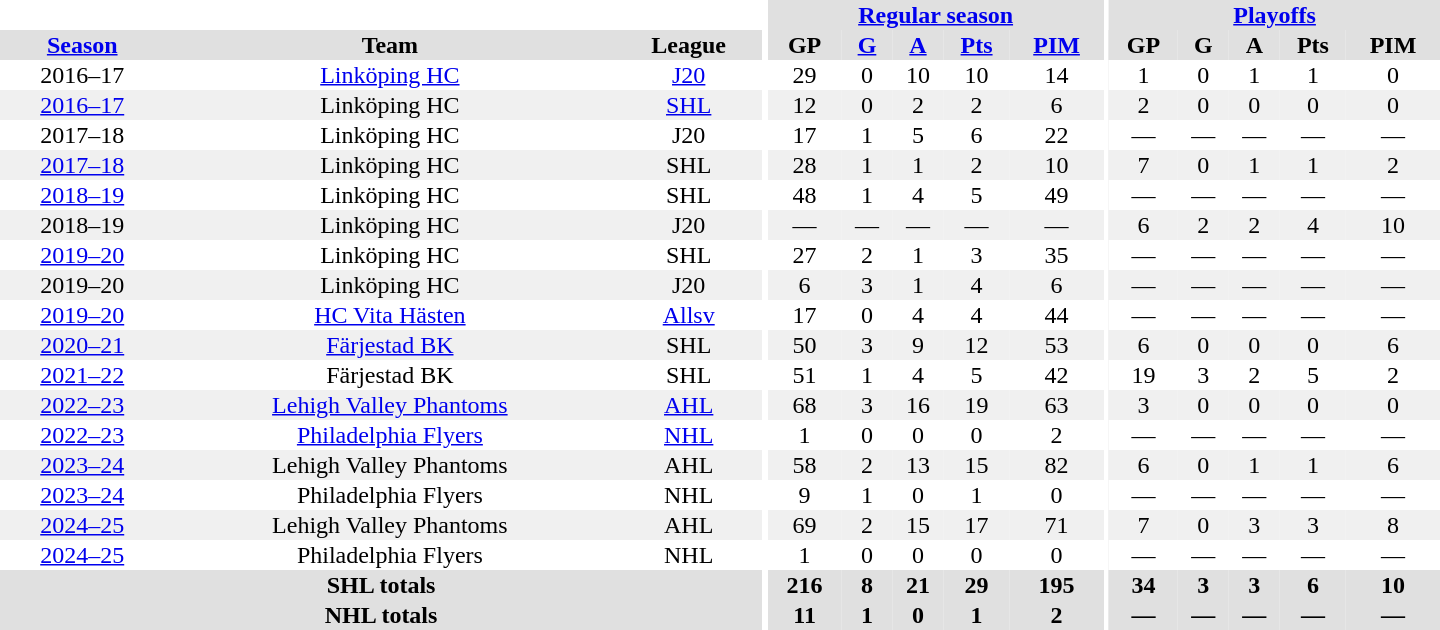<table border="0" cellpadding="1" cellspacing="0" style="text-align:center; width:60em">
<tr bgcolor="#e0e0e0">
<th colspan="3" bgcolor="#ffffff"></th>
<th rowspan="96" bgcolor="#ffffff"></th>
<th colspan="5"><a href='#'>Regular season</a></th>
<th rowspan="96" bgcolor="#ffffff"></th>
<th colspan="5"><a href='#'>Playoffs</a></th>
</tr>
<tr bgcolor="#e0e0e0">
<th><a href='#'>Season</a></th>
<th>Team</th>
<th>League</th>
<th>GP</th>
<th><a href='#'>G</a></th>
<th><a href='#'>A</a></th>
<th><a href='#'>Pts</a></th>
<th><a href='#'>PIM</a></th>
<th>GP</th>
<th>G</th>
<th>A</th>
<th>Pts</th>
<th>PIM</th>
</tr>
<tr>
<td>2016–17</td>
<td><a href='#'>Linköping HC</a></td>
<td><a href='#'>J20</a></td>
<td>29</td>
<td>0</td>
<td>10</td>
<td>10</td>
<td>14</td>
<td>1</td>
<td>0</td>
<td>1</td>
<td>1</td>
<td>0</td>
</tr>
<tr bgcolor="#f0f0f0">
<td><a href='#'>2016–17</a></td>
<td>Linköping HC</td>
<td><a href='#'>SHL</a></td>
<td>12</td>
<td>0</td>
<td>2</td>
<td>2</td>
<td>6</td>
<td>2</td>
<td>0</td>
<td>0</td>
<td>0</td>
<td>0</td>
</tr>
<tr>
<td>2017–18</td>
<td>Linköping HC</td>
<td>J20</td>
<td>17</td>
<td>1</td>
<td>5</td>
<td>6</td>
<td>22</td>
<td>—</td>
<td>—</td>
<td>—</td>
<td>—</td>
<td>—</td>
</tr>
<tr style="background:#f0f0f0;">
<td><a href='#'>2017–18</a></td>
<td>Linköping HC</td>
<td>SHL</td>
<td>28</td>
<td>1</td>
<td>1</td>
<td>2</td>
<td>10</td>
<td>7</td>
<td>0</td>
<td>1</td>
<td>1</td>
<td>2</td>
</tr>
<tr>
<td><a href='#'>2018–19</a></td>
<td>Linköping HC</td>
<td>SHL</td>
<td>48</td>
<td>1</td>
<td>4</td>
<td>5</td>
<td>49</td>
<td>—</td>
<td>—</td>
<td>—</td>
<td>—</td>
<td>—</td>
</tr>
<tr style="background:#f0f0f0;">
<td>2018–19</td>
<td>Linköping HC</td>
<td>J20</td>
<td>—</td>
<td>—</td>
<td>—</td>
<td>—</td>
<td>—</td>
<td>6</td>
<td>2</td>
<td>2</td>
<td>4</td>
<td>10</td>
</tr>
<tr>
<td><a href='#'>2019–20</a></td>
<td>Linköping HC</td>
<td>SHL</td>
<td>27</td>
<td>2</td>
<td>1</td>
<td>3</td>
<td>35</td>
<td>—</td>
<td>—</td>
<td>—</td>
<td>—</td>
<td>—</td>
</tr>
<tr style="background:#f0f0f0;">
<td>2019–20</td>
<td>Linköping HC</td>
<td>J20</td>
<td>6</td>
<td>3</td>
<td>1</td>
<td>4</td>
<td>6</td>
<td>—</td>
<td>—</td>
<td>—</td>
<td>—</td>
<td>—</td>
</tr>
<tr>
<td><a href='#'>2019–20</a></td>
<td><a href='#'>HC Vita Hästen</a></td>
<td><a href='#'>Allsv</a></td>
<td>17</td>
<td>0</td>
<td>4</td>
<td>4</td>
<td>44</td>
<td>—</td>
<td>—</td>
<td>—</td>
<td>—</td>
<td>—</td>
</tr>
<tr style="background:#f0f0f0;">
<td><a href='#'>2020–21</a></td>
<td><a href='#'>Färjestad BK</a></td>
<td>SHL</td>
<td>50</td>
<td>3</td>
<td>9</td>
<td>12</td>
<td>53</td>
<td>6</td>
<td>0</td>
<td>0</td>
<td>0</td>
<td>6</td>
</tr>
<tr>
<td><a href='#'>2021–22</a></td>
<td>Färjestad BK</td>
<td>SHL</td>
<td>51</td>
<td>1</td>
<td>4</td>
<td>5</td>
<td>42</td>
<td>19</td>
<td>3</td>
<td>2</td>
<td>5</td>
<td>2</td>
</tr>
<tr style="background:#f0f0f0;">
<td><a href='#'>2022–23</a></td>
<td><a href='#'>Lehigh Valley Phantoms</a></td>
<td><a href='#'>AHL</a></td>
<td>68</td>
<td>3</td>
<td>16</td>
<td>19</td>
<td>63</td>
<td>3</td>
<td>0</td>
<td>0</td>
<td>0</td>
<td>0</td>
</tr>
<tr>
<td><a href='#'>2022–23</a></td>
<td><a href='#'>Philadelphia Flyers</a></td>
<td><a href='#'>NHL</a></td>
<td>1</td>
<td>0</td>
<td>0</td>
<td>0</td>
<td>2</td>
<td>—</td>
<td>—</td>
<td>—</td>
<td>—</td>
<td>—</td>
</tr>
<tr style="background:#f0f0f0;">
<td><a href='#'>2023–24</a></td>
<td>Lehigh Valley Phantoms</td>
<td>AHL</td>
<td>58</td>
<td>2</td>
<td>13</td>
<td>15</td>
<td>82</td>
<td>6</td>
<td>0</td>
<td>1</td>
<td>1</td>
<td>6</td>
</tr>
<tr>
<td><a href='#'>2023–24</a></td>
<td>Philadelphia Flyers</td>
<td>NHL</td>
<td>9</td>
<td>1</td>
<td>0</td>
<td>1</td>
<td>0</td>
<td>—</td>
<td>—</td>
<td>—</td>
<td>—</td>
<td>—</td>
</tr>
<tr style="background:#f0f0f0;">
<td><a href='#'>2024–25</a></td>
<td>Lehigh Valley Phantoms</td>
<td>AHL</td>
<td>69</td>
<td>2</td>
<td>15</td>
<td>17</td>
<td>71</td>
<td>7</td>
<td>0</td>
<td>3</td>
<td>3</td>
<td>8</td>
</tr>
<tr>
<td><a href='#'>2024–25</a></td>
<td>Philadelphia Flyers</td>
<td>NHL</td>
<td>1</td>
<td>0</td>
<td>0</td>
<td>0</td>
<td>0</td>
<td>—</td>
<td>—</td>
<td>—</td>
<td>—</td>
<td>—</td>
</tr>
<tr bgcolor="#e0e0e0">
<th colspan="3">SHL totals</th>
<th>216</th>
<th>8</th>
<th>21</th>
<th>29</th>
<th>195</th>
<th>34</th>
<th>3</th>
<th>3</th>
<th>6</th>
<th>10</th>
</tr>
<tr bgcolor="#e0e0e0">
<th colspan="3">NHL totals</th>
<th>11</th>
<th>1</th>
<th>0</th>
<th>1</th>
<th>2</th>
<th>—</th>
<th>—</th>
<th>—</th>
<th>—</th>
<th>—</th>
</tr>
</table>
